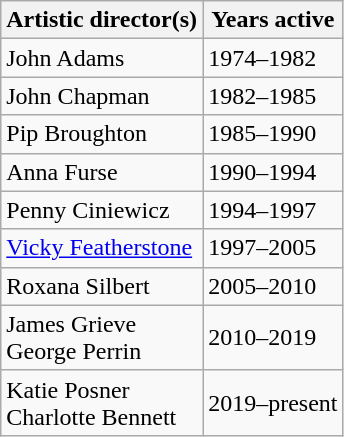<table class="wikitable">
<tr>
<th>Artistic director(s)</th>
<th>Years active</th>
</tr>
<tr>
<td>John Adams</td>
<td>1974–1982</td>
</tr>
<tr>
<td>John Chapman</td>
<td>1982–1985</td>
</tr>
<tr>
<td>Pip Broughton</td>
<td>1985–1990</td>
</tr>
<tr>
<td>Anna Furse</td>
<td>1990–1994</td>
</tr>
<tr>
<td>Penny Ciniewicz</td>
<td>1994–1997</td>
</tr>
<tr>
<td><a href='#'>Vicky Featherstone</a></td>
<td>1997–2005</td>
</tr>
<tr>
<td>Roxana Silbert</td>
<td>2005–2010</td>
</tr>
<tr>
<td>James Grieve<br>George Perrin</td>
<td>2010–2019</td>
</tr>
<tr>
<td>Katie Posner<br>Charlotte Bennett</td>
<td>2019–present</td>
</tr>
</table>
